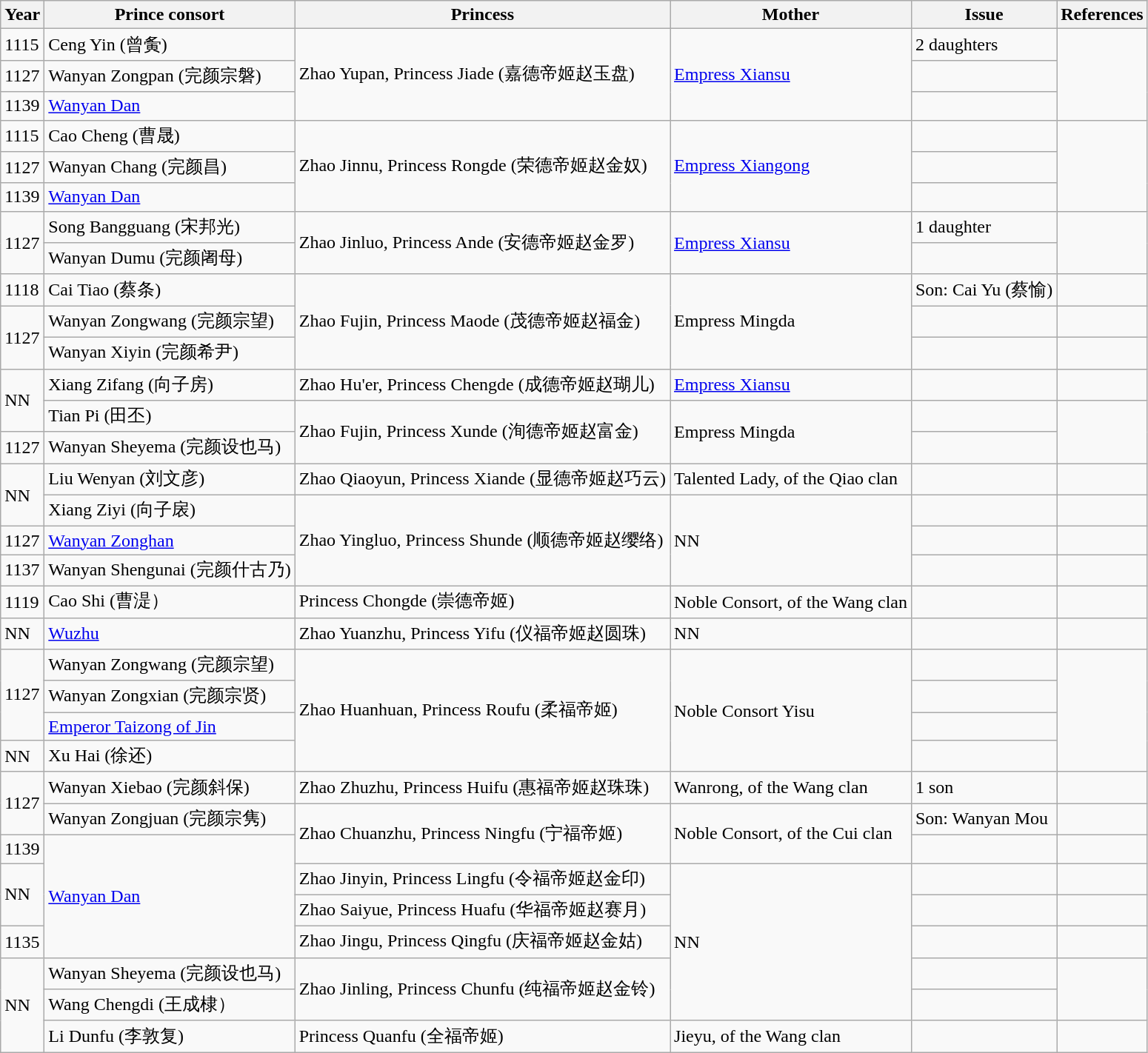<table class="wikitable">
<tr>
<th>Year</th>
<th>Prince consort</th>
<th>Princess</th>
<th>Mother</th>
<th>Issue</th>
<th>References</th>
</tr>
<tr>
<td>1115</td>
<td>Ceng Yin (曾夤)</td>
<td rowspan="3">Zhao Yupan, Princess Jiade (嘉德帝姬赵玉盘)</td>
<td rowspan="3"><a href='#'>Empress Xiansu</a></td>
<td>2 daughters</td>
<td rowspan="3"></td>
</tr>
<tr>
<td>1127</td>
<td>Wanyan Zongpan (完颜宗磐)</td>
<td></td>
</tr>
<tr>
<td>1139</td>
<td><a href='#'>Wanyan Dan</a></td>
<td></td>
</tr>
<tr>
<td>1115</td>
<td>Cao Cheng (曹晟)</td>
<td rowspan="3">Zhao Jinnu, Princess Rongde (荣德帝姬赵金奴)</td>
<td rowspan="3"><a href='#'>Empress Xiangong</a></td>
<td></td>
<td rowspan="3"></td>
</tr>
<tr>
<td>1127</td>
<td>Wanyan  Chang (完颜昌)</td>
<td></td>
</tr>
<tr>
<td>1139</td>
<td><a href='#'>Wanyan Dan</a></td>
<td></td>
</tr>
<tr>
<td rowspan="2">1127</td>
<td>Song Bangguang (宋邦光)</td>
<td rowspan="2">Zhao Jinluo, Princess Ande (安德帝姬赵金罗)</td>
<td rowspan="2"><a href='#'>Empress Xiansu</a></td>
<td>1 daughter</td>
<td rowspan="2"></td>
</tr>
<tr>
<td>Wanyan Dumu (完颜阇母)</td>
<td></td>
</tr>
<tr>
<td>1118</td>
<td>Cai Tiao (蔡条)</td>
<td rowspan="3">Zhao Fujin, Princess Maode (茂德帝姬赵福金)</td>
<td rowspan="3">Empress Mingda</td>
<td>Son: Cai Yu (蔡愉)</td>
<td></td>
</tr>
<tr>
<td rowspan="2">1127</td>
<td>Wanyan Zongwang (完颜宗望)</td>
<td></td>
<td></td>
</tr>
<tr>
<td>Wanyan Xiyin (完颜希尹)</td>
<td></td>
<td></td>
</tr>
<tr>
<td rowspan="2">NN</td>
<td>Xiang Zifang (向子房)</td>
<td>Zhao Hu'er, Princess Chengde (成德帝姬赵瑚儿)</td>
<td><a href='#'>Empress Xiansu</a></td>
<td></td>
<td></td>
</tr>
<tr>
<td>Tian Pi (田丕)</td>
<td rowspan="2">Zhao Fujin, Princess Xunde (洵德帝姬赵富金)</td>
<td rowspan="2">Empress Mingda</td>
<td></td>
<td rowspan="2"></td>
</tr>
<tr>
<td>1127</td>
<td>Wanyan Sheyema (完颜设也马)</td>
<td></td>
</tr>
<tr>
<td rowspan="2">NN</td>
<td>Liu Wenyan (刘文彦)</td>
<td>Zhao Qiaoyun, Princess Xiande (显德帝姬赵巧云)</td>
<td>Talented Lady, of the Qiao clan</td>
<td></td>
<td></td>
</tr>
<tr>
<td>Xiang Ziyi (向子扆)</td>
<td rowspan="3">Zhao Yingluo, Princess Shunde (顺德帝姬赵缨络)</td>
<td rowspan="3">NN</td>
<td></td>
<td></td>
</tr>
<tr>
<td>1127</td>
<td><a href='#'>Wanyan Zonghan</a></td>
<td></td>
<td></td>
</tr>
<tr>
<td>1137</td>
<td>Wanyan Shengunai (完颜什古乃)</td>
<td></td>
<td></td>
</tr>
<tr>
<td>1119</td>
<td>Cao Shi (曹湜）</td>
<td>Princess Chongde (崇德帝姬)</td>
<td>Noble Consort, of the Wang clan</td>
<td></td>
<td></td>
</tr>
<tr>
<td>NN</td>
<td><a href='#'>Wuzhu</a></td>
<td>Zhao Yuanzhu, Princess Yifu (仪福帝姬赵圆珠)</td>
<td>NN</td>
<td></td>
<td></td>
</tr>
<tr>
<td rowspan="3">1127</td>
<td>Wanyan Zongwang (完颜宗望)</td>
<td rowspan="4">Zhao Huanhuan, Princess Roufu (柔福帝姬)</td>
<td rowspan="4">Noble Consort Yisu</td>
<td></td>
<td rowspan="4"></td>
</tr>
<tr>
<td>Wanyan Zongxian (完颜宗贤)</td>
<td></td>
</tr>
<tr>
<td><a href='#'>Emperor Taizong of Jin</a></td>
<td></td>
</tr>
<tr>
<td>NN</td>
<td>Xu Hai (徐还)</td>
<td></td>
</tr>
<tr>
<td rowspan="2">1127</td>
<td>Wanyan Xiebao (完颜斜保)</td>
<td>Zhao Zhuzhu, Princess Huifu (惠福帝姬赵珠珠)</td>
<td>Wanrong, of the Wang clan</td>
<td>1 son</td>
<td></td>
</tr>
<tr>
<td>Wanyan Zongjuan (完颜宗隽)</td>
<td rowspan="2">Zhao Chuanzhu, Princess Ningfu (宁福帝姬)</td>
<td rowspan="2">Noble Consort, of the Cui clan</td>
<td>Son: Wanyan Mou</td>
<td></td>
</tr>
<tr>
<td>1139</td>
<td rowspan="4"><a href='#'>Wanyan Dan</a></td>
<td></td>
<td></td>
</tr>
<tr>
<td rowspan="2">NN</td>
<td>Zhao Jinyin, Princess Lingfu (令福帝姬赵金印)</td>
<td rowspan="5">NN</td>
<td></td>
<td></td>
</tr>
<tr>
<td>Zhao Saiyue, Princess Huafu (华福帝姬赵赛月)</td>
<td></td>
<td></td>
</tr>
<tr>
<td>1135</td>
<td>Zhao Jingu, Princess Qingfu (庆福帝姬赵金姑)</td>
<td></td>
<td></td>
</tr>
<tr>
<td rowspan="3">NN</td>
<td>Wanyan Sheyema (完颜设也马)</td>
<td rowspan="2">Zhao Jinling, Princess Chunfu (纯福帝姬赵金铃)</td>
<td></td>
<td rowspan="2"></td>
</tr>
<tr>
<td>Wang Chengdi (王成棣）</td>
<td></td>
</tr>
<tr>
<td>Li Dunfu (李敦复)</td>
<td>Princess Quanfu (全福帝姬)</td>
<td>Jieyu, of the Wang clan</td>
<td></td>
<td></td>
</tr>
</table>
